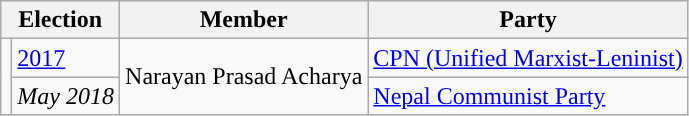<table class="wikitable">
<tr>
<th colspan="2">Election</th>
<th>Member</th>
<th>Party</th>
</tr>
<tr>
<td rowspan="2" style="background-color:"></td>
<td><a href='#'>2017</a></td>
<td rowspan="2">Narayan Prasad Acharya</td>
<td><a href='#'>CPN (Unified Marxist-Leninist)</a></td>
</tr>
<tr>
<td><em>May 2018</em></td>
<td><a href='#'>Nepal Communist Party</a></td>
</tr>
</table>
